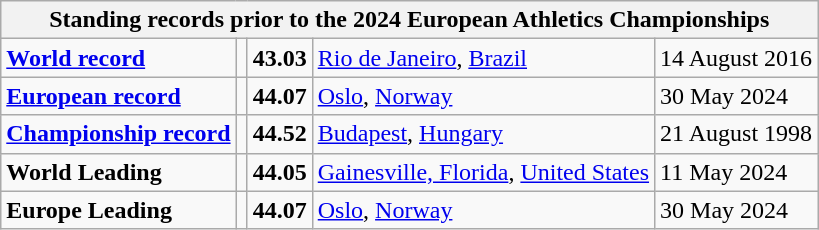<table class="wikitable">
<tr>
<th colspan="5">Standing records prior to the 2024 European Athletics Championships</th>
</tr>
<tr>
<td><strong><a href='#'>World record</a></strong></td>
<td></td>
<td><strong>43.03</strong></td>
<td><a href='#'>Rio de Janeiro</a>, <a href='#'>Brazil</a></td>
<td>14 August 2016</td>
</tr>
<tr>
<td><strong><a href='#'>European record</a></strong></td>
<td></td>
<td><strong>44.07</strong></td>
<td><a href='#'>Oslo</a>, <a href='#'>Norway</a></td>
<td>30 May 2024</td>
</tr>
<tr>
<td><strong><a href='#'>Championship record</a></strong></td>
<td></td>
<td><strong>44.52</strong></td>
<td><a href='#'>Budapest</a>, <a href='#'>Hungary</a></td>
<td>21 August 1998</td>
</tr>
<tr>
<td><strong>World Leading</strong></td>
<td></td>
<td><strong>44.05</strong></td>
<td><a href='#'>Gainesville, Florida</a>, <a href='#'>United States</a></td>
<td>11 May 2024</td>
</tr>
<tr>
<td><strong>Europe Leading</strong></td>
<td></td>
<td><strong>44.07</strong></td>
<td><a href='#'>Oslo</a>, <a href='#'>Norway</a></td>
<td>30 May 2024</td>
</tr>
</table>
